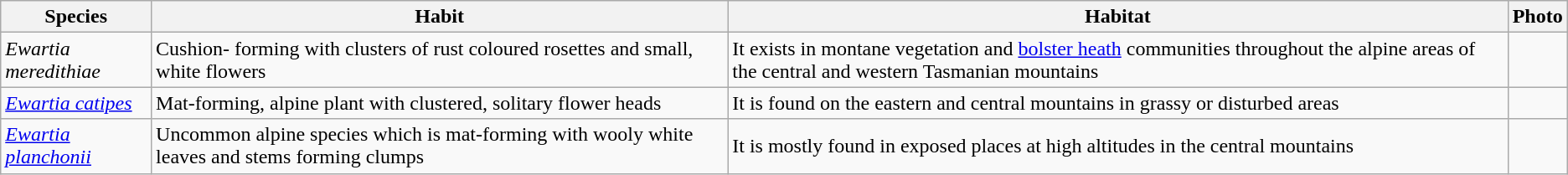<table class="wikitable">
<tr>
<th>Species</th>
<th>Habit</th>
<th>Habitat</th>
<th>Photo</th>
</tr>
<tr>
<td><em>Ewartia meredithiae</em></td>
<td>Cushion- forming with clusters of rust coloured rosettes and small, white flowers</td>
<td>It exists in montane vegetation and <a href='#'>bolster heath</a> communities throughout the alpine areas of the central and western Tasmanian mountains</td>
<td></td>
</tr>
<tr>
<td><em><a href='#'>Ewartia catipes</a></em></td>
<td>Mat-forming, alpine plant with clustered, solitary flower heads</td>
<td>It is found on the eastern and central mountains in grassy or disturbed areas</td>
<td></td>
</tr>
<tr>
<td><em><a href='#'>Ewartia planchonii</a></em></td>
<td>Uncommon alpine species which is mat-forming with wooly white leaves and stems forming clumps</td>
<td>It is mostly found in exposed places at high altitudes in the central mountains</td>
<td></td>
</tr>
</table>
